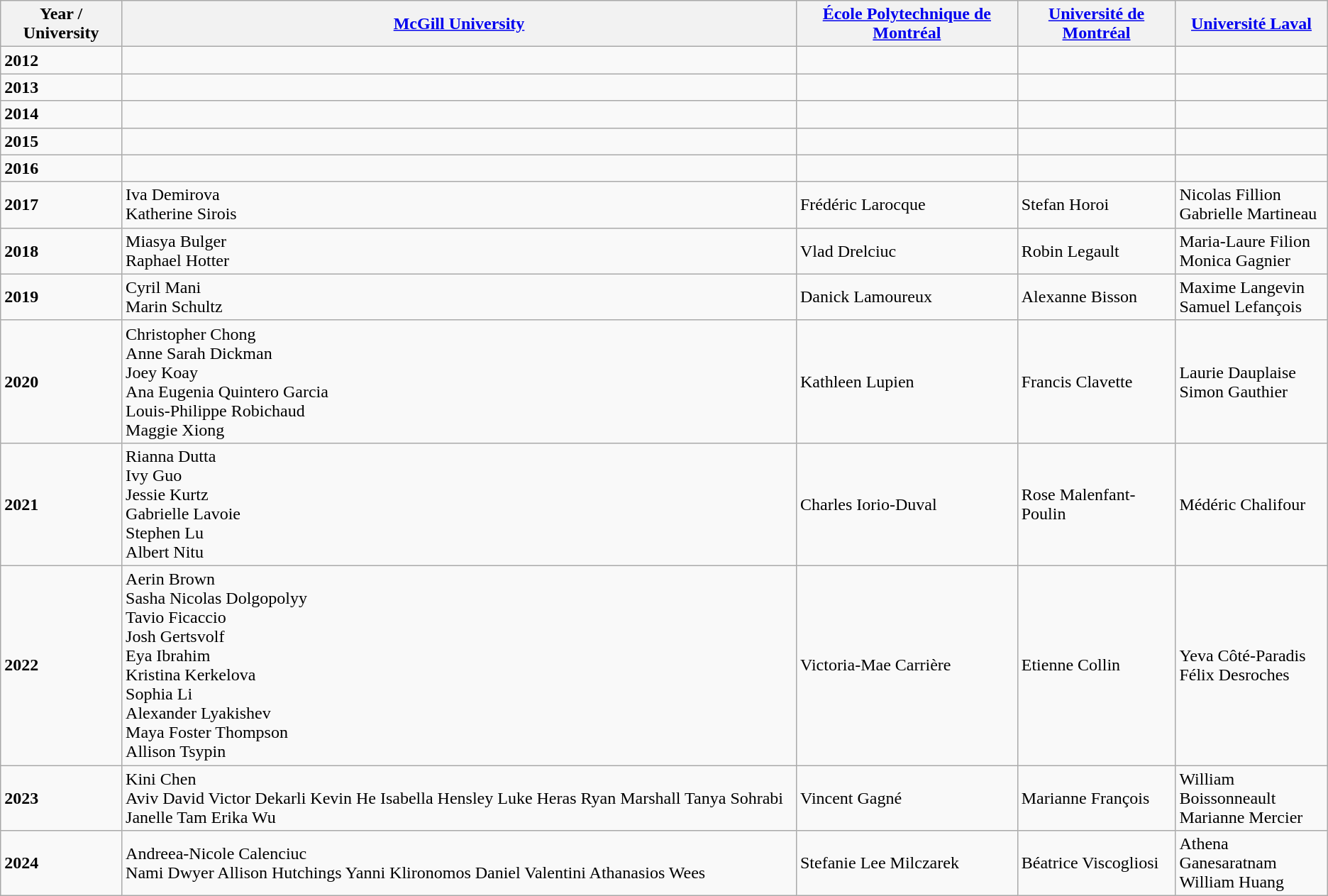<table class="wikitable">
<tr>
<th>Year / University</th>
<th><strong><a href='#'>McGill University</a></strong></th>
<th><strong><a href='#'>École Polytechnique de Montréal</a></strong></th>
<th><strong><a href='#'>Université de Montréal</a></strong></th>
<th><strong><a href='#'>Université Laval</a></strong></th>
</tr>
<tr>
<td><strong>2012</strong></td>
<td></td>
<td></td>
<td></td>
<td></td>
</tr>
<tr>
<td><strong>2013</strong></td>
<td></td>
<td></td>
<td></td>
<td></td>
</tr>
<tr>
<td><strong>2014</strong></td>
<td></td>
<td></td>
<td></td>
<td></td>
</tr>
<tr>
<td><strong>2015</strong></td>
<td></td>
<td></td>
<td></td>
<td></td>
</tr>
<tr>
<td><strong>2016</strong></td>
<td></td>
<td></td>
<td></td>
<td></td>
</tr>
<tr>
<td><strong>2017</strong></td>
<td>Iva Demirova<br>Katherine Sirois</td>
<td>Frédéric Larocque</td>
<td>Stefan Horoi</td>
<td>Nicolas Fillion<br>Gabrielle Martineau</td>
</tr>
<tr>
<td><strong>2018</strong></td>
<td>Miasya Bulger<br>Raphael Hotter</td>
<td>Vlad Drelciuc</td>
<td>Robin Legault</td>
<td>Maria-Laure Filion<br>Monica Gagnier</td>
</tr>
<tr>
<td><strong>2019</strong></td>
<td>Cyril Mani<br>Marin Schultz</td>
<td>Danick Lamoureux</td>
<td>Alexanne Bisson</td>
<td>Maxime Langevin<br>Samuel Lefançois</td>
</tr>
<tr>
<td><strong>2020</strong></td>
<td>Christopher Chong<br>Anne Sarah Dickman<br>Joey Koay<br>Ana Eugenia Quintero Garcia<br>Louis-Philippe Robichaud<br>Maggie Xiong</td>
<td>Kathleen Lupien</td>
<td>Francis Clavette</td>
<td>Laurie Dauplaise<br>Simon Gauthier</td>
</tr>
<tr>
<td><strong>2021</strong></td>
<td>Rianna Dutta<br>Ivy Guo<br>Jessie Kurtz<br>Gabrielle Lavoie<br>Stephen Lu<br>Albert Nitu</td>
<td>Charles Iorio-Duval</td>
<td>Rose Malenfant-Poulin</td>
<td>Médéric Chalifour</td>
</tr>
<tr>
<td><strong>2022</strong></td>
<td>Aerin Brown<br>Sasha Nicolas Dolgopolyy<br>Tavio Ficaccio<br>Josh Gertsvolf<br>Eya Ibrahim<br>Kristina Kerkelova<br>Sophia Li<br>Alexander Lyakishev<br>Maya Foster Thompson<br>Allison Tsypin</td>
<td>Victoria-Mae Carrière</td>
<td>Etienne Collin</td>
<td>Yeva Côté-Paradis<br>Félix Desroches</td>
</tr>
<tr>
<td><strong>2023</strong></td>
<td>Kini Chen<br>Aviv David
Victor Dekarli
Kevin He
Isabella Hensley
Luke Heras
Ryan Marshall
Tanya Sohrabi
Janelle Tam
Erika Wu</td>
<td>Vincent Gagné</td>
<td>Marianne François</td>
<td>William Boissonneault<br>Marianne Mercier</td>
</tr>
<tr>
<td><strong>2024</strong></td>
<td>Andreea-Nicole Calenciuc<br>Nami Dwyer
Allison Hutchings
Yanni Klironomos
Daniel Valentini
Athanasios Wees</td>
<td>Stefanie Lee Milczarek</td>
<td>Béatrice Viscogliosi</td>
<td>Athena Ganesaratnam<br>William Huang</td>
</tr>
</table>
